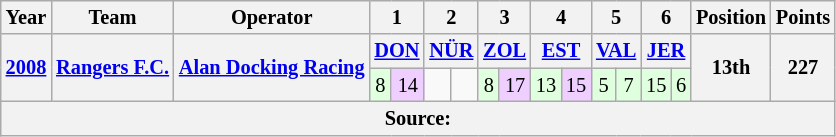<table class="wikitable" style="text-align:center; font-size:85%">
<tr>
<th>Year</th>
<th>Team</th>
<th>Operator</th>
<th colspan=2>1</th>
<th colspan=2>2</th>
<th colspan=2>3</th>
<th colspan=2>4</th>
<th colspan=2>5</th>
<th colspan=2>6</th>
<th>Position</th>
<th>Points</th>
</tr>
<tr>
<th rowspan=2><a href='#'>2008</a></th>
<th rowspan=2 nowrap><a href='#'>Rangers F.C.</a></th>
<th rowspan=2 nowrap><a href='#'>Alan Docking Racing</a></th>
<th colspan=2><a href='#'>DON</a></th>
<th colspan=2><a href='#'>NÜR</a></th>
<th colspan=2><a href='#'>ZOL</a></th>
<th colspan=2><a href='#'>EST</a></th>
<th colspan=2><a href='#'>VAL</a></th>
<th colspan=2><a href='#'>JER</a></th>
<th rowspan=2>13th</th>
<th rowspan=2>227</th>
</tr>
<tr>
<td style="background:#dfffdf;">8</td>
<td style="background:#efcfff;">14</td>
<td></td>
<td></td>
<td style="background:#dfffdf;">8</td>
<td style="background:#efcfff;">17</td>
<td style="background:#dfffdf;">13</td>
<td style="background:#efcfff;">15</td>
<td style="background:#dfffdf;">5</td>
<td style="background:#dfffdf;">7</td>
<td style="background:#dfffdf;">15</td>
<td style="background:#dfffdf;">6</td>
</tr>
<tr>
<th colspan="17">Source:</th>
</tr>
</table>
